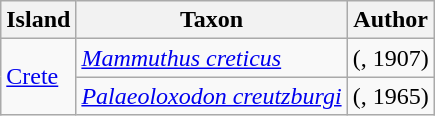<table class="wikitable">
<tr>
<th>Island</th>
<th>Taxon</th>
<th>Author</th>
</tr>
<tr>
<td rowspan="2"><a href='#'>Crete</a></td>
<td><em><a href='#'>Mammuthus creticus</a></em></td>
<td>(, 1907)</td>
</tr>
<tr>
<td><em><a href='#'>Palaeoloxodon creutzburgi</a></em></td>
<td>(, 1965)</td>
</tr>
</table>
